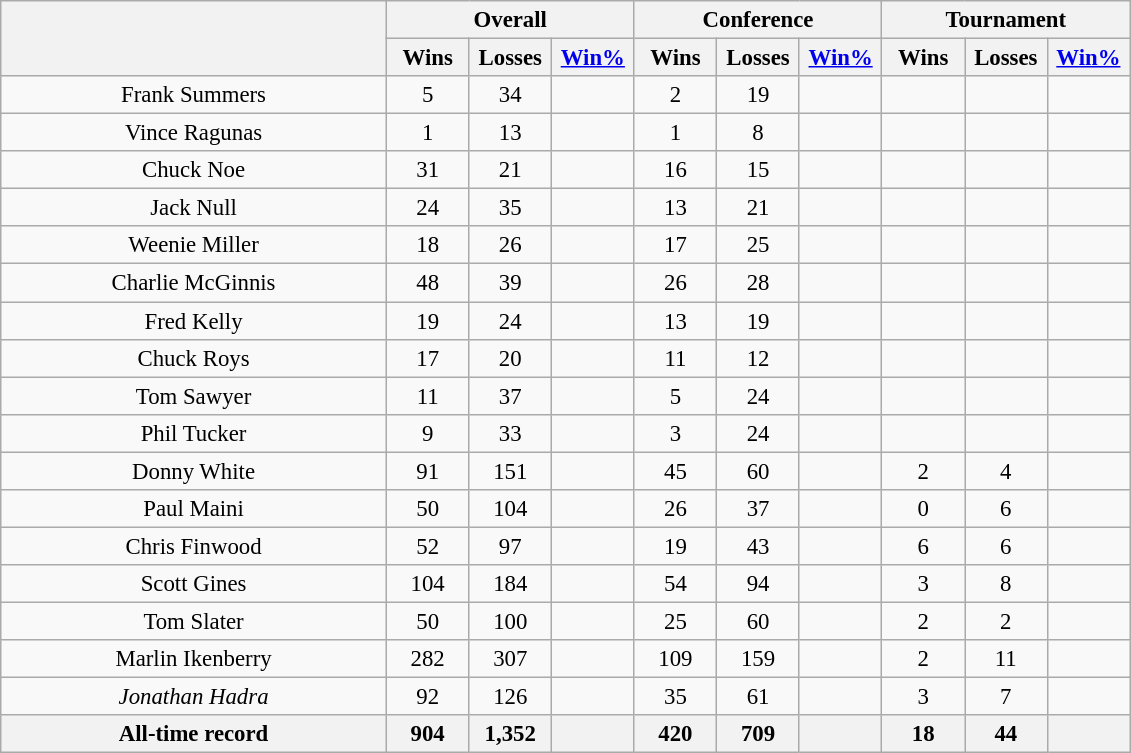<table class="wikitable" style="text-align:center; font-size:95%">
<tr>
<th rowspan="2" style="width:250px;"></th>
<th colspan="3">Overall</th>
<th colspan="3">Conference</th>
<th colspan="3">Tournament</th>
</tr>
<tr>
<th width="48">Wins</th>
<th width="48">Losses</th>
<th width="48"><a href='#'>Win%</a></th>
<th width="48">Wins</th>
<th width="48">Losses</th>
<th width="48"><a href='#'>Win%</a></th>
<th width="48">Wins</th>
<th width="48">Losses</th>
<th width="48"><a href='#'>Win%</a></th>
</tr>
<tr>
<td>Frank Summers</td>
<td>5</td>
<td>34</td>
<td></td>
<td>2</td>
<td>19</td>
<td></td>
<td></td>
<td></td>
<td></td>
</tr>
<tr>
<td>Vince Ragunas</td>
<td>1</td>
<td>13</td>
<td></td>
<td>1</td>
<td>8</td>
<td></td>
<td></td>
<td></td>
<td></td>
</tr>
<tr>
<td>Chuck Noe</td>
<td>31</td>
<td>21</td>
<td></td>
<td>16</td>
<td>15</td>
<td></td>
<td></td>
<td></td>
<td></td>
</tr>
<tr>
<td>Jack Null</td>
<td>24</td>
<td>35</td>
<td></td>
<td>13</td>
<td>21</td>
<td></td>
<td></td>
<td></td>
<td></td>
</tr>
<tr>
<td>Weenie Miller</td>
<td>18</td>
<td>26</td>
<td></td>
<td>17</td>
<td>25</td>
<td></td>
<td></td>
<td></td>
<td></td>
</tr>
<tr>
<td>Charlie McGinnis</td>
<td>48</td>
<td>39</td>
<td></td>
<td>26</td>
<td>28</td>
<td></td>
<td></td>
<td></td>
<td></td>
</tr>
<tr>
<td>Fred Kelly</td>
<td>19</td>
<td>24</td>
<td></td>
<td>13</td>
<td>19</td>
<td></td>
<td></td>
<td></td>
<td></td>
</tr>
<tr>
<td>Chuck Roys</td>
<td>17</td>
<td>20</td>
<td></td>
<td>11</td>
<td>12</td>
<td></td>
<td></td>
<td></td>
<td></td>
</tr>
<tr>
<td>Tom Sawyer</td>
<td>11</td>
<td>37</td>
<td></td>
<td>5</td>
<td>24</td>
<td></td>
<td></td>
<td></td>
<td></td>
</tr>
<tr>
<td>Phil Tucker</td>
<td>9</td>
<td>33</td>
<td></td>
<td>3</td>
<td>24</td>
<td></td>
<td></td>
<td></td>
<td></td>
</tr>
<tr>
<td>Donny White</td>
<td>91</td>
<td>151</td>
<td></td>
<td>45</td>
<td>60</td>
<td></td>
<td>2</td>
<td>4</td>
<td></td>
</tr>
<tr>
<td>Paul Maini</td>
<td>50</td>
<td>104</td>
<td></td>
<td>26</td>
<td>37</td>
<td></td>
<td>0</td>
<td>6</td>
<td></td>
</tr>
<tr>
<td>Chris Finwood</td>
<td>52</td>
<td>97</td>
<td></td>
<td>19</td>
<td>43</td>
<td></td>
<td>6</td>
<td>6</td>
<td></td>
</tr>
<tr>
<td>Scott Gines</td>
<td>104</td>
<td>184</td>
<td></td>
<td>54</td>
<td>94</td>
<td></td>
<td>3</td>
<td>8</td>
<td></td>
</tr>
<tr>
<td>Tom Slater</td>
<td>50</td>
<td>100</td>
<td></td>
<td>25</td>
<td>60</td>
<td></td>
<td>2</td>
<td>2</td>
<td></td>
</tr>
<tr>
<td>Marlin Ikenberry</td>
<td>282</td>
<td>307</td>
<td></td>
<td>109</td>
<td>159</td>
<td></td>
<td>2</td>
<td>11</td>
<td></td>
</tr>
<tr>
<td><em>Jonathan Hadra</em></td>
<td>92</td>
<td>126</td>
<td></td>
<td>35</td>
<td>61</td>
<td></td>
<td>3</td>
<td>7</td>
<td></td>
</tr>
<tr>
<th>All-time record</th>
<th>904</th>
<th>1,352</th>
<th></th>
<th>420</th>
<th>709</th>
<th></th>
<th>18</th>
<th>44</th>
<th></th>
</tr>
</table>
